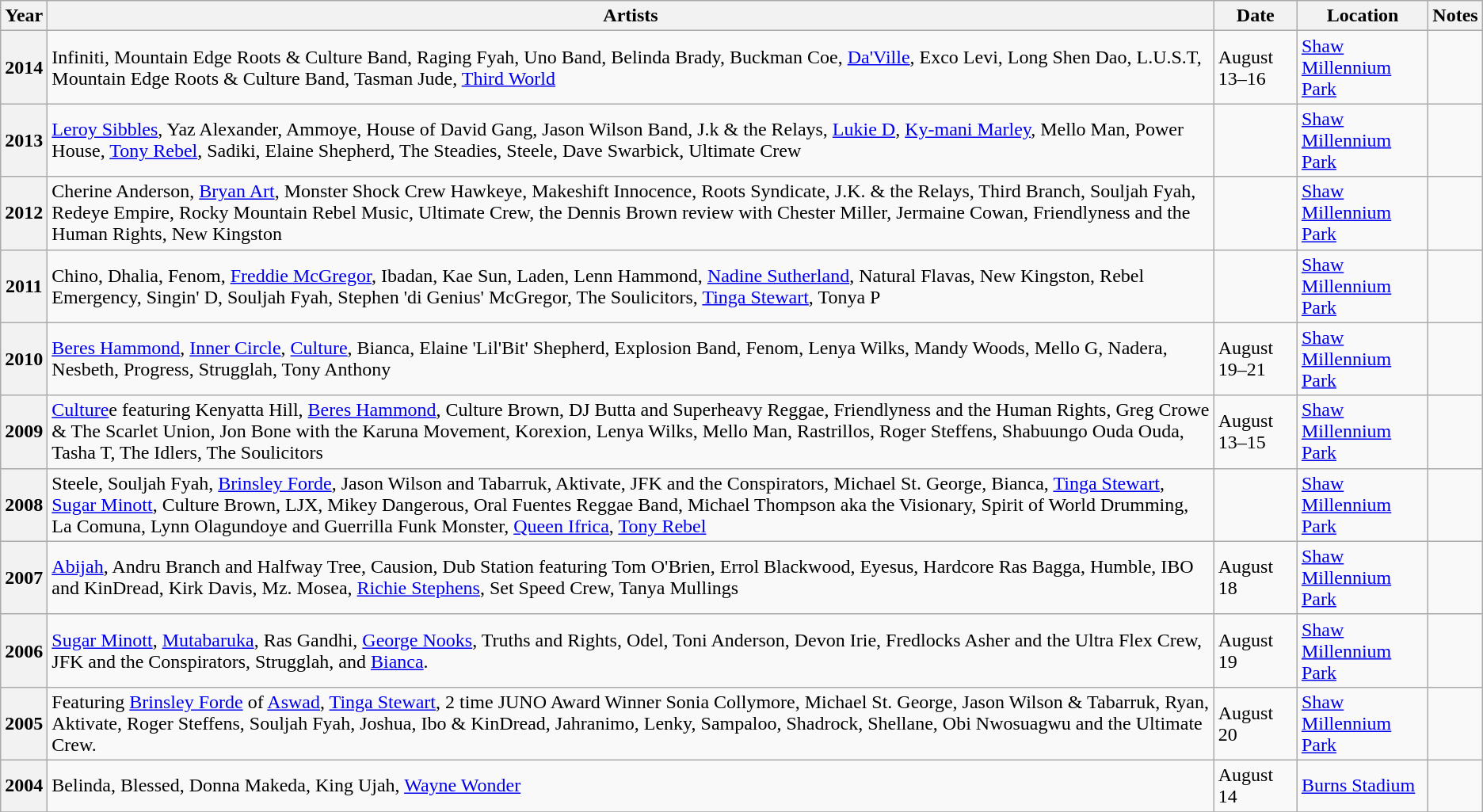<table class=wikitable>
<tr>
<th>Year</th>
<th>Artists</th>
<th>Date</th>
<th>Location</th>
<th>Notes</th>
</tr>
<tr>
<th>2014</th>
<td>Infiniti, Mountain Edge Roots & Culture Band, Raging Fyah, Uno Band, Belinda Brady, Buckman Coe, <a href='#'>Da'Ville</a>, Exco Levi, Long Shen Dao, L.U.S.T, Mountain Edge Roots & Culture Band, Tasman Jude, <a href='#'>Third World</a></td>
<td>August 13–16</td>
<td><a href='#'>Shaw Millennium Park</a></td>
<td></td>
</tr>
<tr>
<th>2013</th>
<td><a href='#'>Leroy Sibbles</a>, Yaz Alexander, Ammoye, House of David Gang, Jason Wilson Band, J.k & the Relays, <a href='#'>Lukie D</a>, <a href='#'>Ky-mani Marley</a>, Mello Man, Power House, <a href='#'>Tony Rebel</a>, Sadiki, Elaine Shepherd, The Steadies, Steele, Dave Swarbick, Ultimate Crew</td>
<td></td>
<td><a href='#'>Shaw Millennium Park</a></td>
<td></td>
</tr>
<tr>
<th>2012</th>
<td>Cherine Anderson, <a href='#'>Bryan Art</a>, Monster Shock Crew Hawkeye, Makeshift Innocence, Roots Syndicate, J.K. & the Relays, Third Branch, Souljah Fyah, Redeye Empire, Rocky Mountain Rebel Music, Ultimate Crew, the Dennis Brown review with Chester Miller, Jermaine Cowan, Friendlyness and the Human Rights, New Kingston</td>
<td></td>
<td><a href='#'>Shaw Millennium Park</a></td>
<td></td>
</tr>
<tr>
<th>2011</th>
<td>Chino, Dhalia, Fenom, <a href='#'>Freddie McGregor</a>, Ibadan, Kae Sun, Laden, Lenn Hammond, <a href='#'>Nadine Sutherland</a>, Natural Flavas, New Kingston, Rebel Emergency, Singin' D, Souljah Fyah, Stephen 'di Genius' McGregor, The Soulicitors, <a href='#'>Tinga Stewart</a>, Tonya P</td>
<td></td>
<td><a href='#'>Shaw Millennium Park</a></td>
<td></td>
</tr>
<tr>
<th>2010</th>
<td><a href='#'>Beres Hammond</a>, <a href='#'>Inner Circle</a>, <a href='#'>Culture</a>, Bianca, Elaine 'Lil'Bit' Shepherd, Explosion Band, Fenom, Lenya Wilks, Mandy Woods, Mello G, Nadera, Nesbeth, Progress, Strugglah, Tony Anthony</td>
<td>August 19–21</td>
<td><a href='#'>Shaw Millennium Park</a></td>
<td></td>
</tr>
<tr>
<th>2009</th>
<td><a href='#'>Culture</a>e featuring Kenyatta Hill, <a href='#'>Beres Hammond</a>, Culture Brown, DJ Butta and Superheavy Reggae, Friendlyness and the Human Rights, Greg Crowe & The Scarlet Union, Jon Bone with the Karuna Movement, Korexion, Lenya Wilks, Mello Man, Rastrillos, Roger Steffens, Shabuungo Ouda Ouda, Tasha T, The Idlers, The Soulicitors</td>
<td>August 13–15</td>
<td><a href='#'>Shaw Millennium Park</a></td>
<td></td>
</tr>
<tr>
<th>2008</th>
<td>Steele, Souljah Fyah, <a href='#'>Brinsley Forde</a>, Jason Wilson and Tabarruk, Aktivate, JFK and the Conspirators, Michael St. George, Bianca, <a href='#'>Tinga Stewart</a>, <a href='#'>Sugar Minott</a>, Culture Brown, LJX, Mikey Dangerous, Oral Fuentes Reggae Band, Michael Thompson aka the Visionary, Spirit of World Drumming, La Comuna, Lynn Olagundoye and Guerrilla Funk Monster, <a href='#'>Queen Ifrica</a>, <a href='#'>Tony Rebel</a></td>
<td></td>
<td><a href='#'>Shaw Millennium Park</a></td>
<td></td>
</tr>
<tr>
<th>2007</th>
<td><a href='#'>Abijah</a>, Andru Branch and Halfway Tree, Causion, Dub Station featuring Tom O'Brien, Errol Blackwood, Eyesus, Hardcore Ras Bagga, Humble, IBO and KinDread, Kirk Davis, Mz. Mosea, <a href='#'>Richie Stephens</a>, Set Speed Crew, Tanya Mullings</td>
<td>August 18</td>
<td><a href='#'>Shaw Millennium Park</a></td>
<td></td>
</tr>
<tr>
<th>2006</th>
<td><a href='#'>Sugar Minott</a>, <a href='#'>Mutabaruka</a>, Ras Gandhi, <a href='#'>George Nooks</a>, Truths and Rights, Odel, Toni Anderson, Devon Irie, Fredlocks Asher and the Ultra Flex Crew, JFK and the Conspirators, Strugglah, and <a href='#'>Bianca</a>.</td>
<td>August 19</td>
<td><a href='#'>Shaw Millennium Park</a></td>
<td></td>
</tr>
<tr>
<th>2005</th>
<td>Featuring <a href='#'>Brinsley Forde</a> of <a href='#'>Aswad</a>, <a href='#'>Tinga Stewart</a>, 2 time JUNO Award Winner Sonia Collymore, Michael St. George, Jason Wilson & Tabarruk, Ryan, Aktivate, Roger Steffens, Souljah Fyah, Joshua, Ibo & KinDread, Jahranimo, Lenky, Sampaloo, Shadrock, Shellane, Obi Nwosuagwu and the Ultimate Crew.</td>
<td>August 20</td>
<td><a href='#'>Shaw Millennium Park</a></td>
<td></td>
</tr>
<tr>
<th>2004</th>
<td>Belinda, Blessed, Donna Makeda, King Ujah, <a href='#'>Wayne Wonder</a></td>
<td>August 14</td>
<td><a href='#'>Burns Stadium</a></td>
<td></td>
</tr>
<tr>
</tr>
</table>
